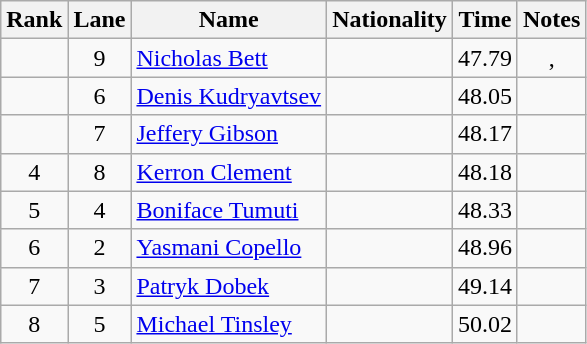<table class="wikitable sortable" style="text-align:center">
<tr>
<th>Rank</th>
<th>Lane</th>
<th>Name</th>
<th>Nationality</th>
<th>Time</th>
<th>Notes</th>
</tr>
<tr>
<td></td>
<td>9</td>
<td align=left><a href='#'>Nicholas Bett</a></td>
<td align=left></td>
<td>47.79</td>
<td>, </td>
</tr>
<tr>
<td></td>
<td>6</td>
<td align=left><a href='#'>Denis Kudryavtsev</a></td>
<td align=left></td>
<td>48.05</td>
<td></td>
</tr>
<tr>
<td></td>
<td>7</td>
<td align=left><a href='#'>Jeffery Gibson</a></td>
<td align=left></td>
<td>48.17</td>
<td></td>
</tr>
<tr>
<td>4</td>
<td>8</td>
<td align=left><a href='#'>Kerron Clement</a></td>
<td align=left></td>
<td>48.18</td>
<td></td>
</tr>
<tr>
<td>5</td>
<td>4</td>
<td align=left><a href='#'>Boniface Tumuti</a></td>
<td align=left></td>
<td>48.33</td>
<td></td>
</tr>
<tr>
<td>6</td>
<td>2</td>
<td align=left><a href='#'>Yasmani Copello</a></td>
<td align=left></td>
<td>48.96</td>
<td></td>
</tr>
<tr>
<td>7</td>
<td>3</td>
<td align=left><a href='#'>Patryk Dobek</a></td>
<td align=left></td>
<td>49.14</td>
<td></td>
</tr>
<tr>
<td>8</td>
<td>5</td>
<td align=left><a href='#'>Michael Tinsley</a></td>
<td align=left></td>
<td>50.02</td>
<td></td>
</tr>
</table>
